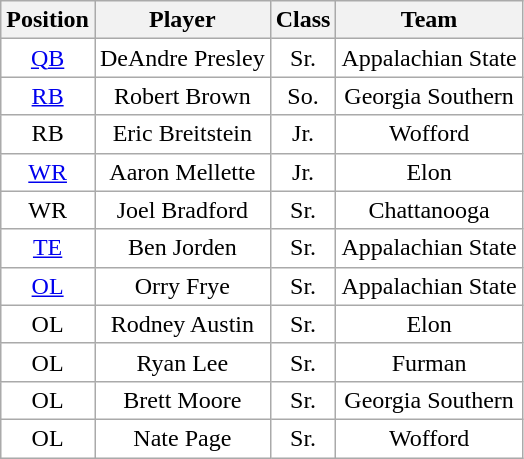<table class="wikitable">
<tr>
<th>Position</th>
<th>Player</th>
<th>Class</th>
<th>Team</th>
</tr>
<tr>
<td style="text-align:center; background:white"><a href='#'>QB</a></td>
<td style="text-align:center; background:white">DeAndre Presley</td>
<td style="text-align:center; background:white">Sr.</td>
<td style="text-align:center; background:white">Appalachian State</td>
</tr>
<tr>
<td style="text-align:center; background:white"><a href='#'>RB</a></td>
<td style="text-align:center; background:white">Robert Brown</td>
<td style="text-align:center; background:white">So.</td>
<td style="text-align:center; background:white">Georgia Southern</td>
</tr>
<tr>
<td style="text-align:center; background:white">RB</td>
<td style="text-align:center; background:white">Eric Breitstein</td>
<td style="text-align:center; background:white">Jr.</td>
<td style="text-align:center; background:white">Wofford</td>
</tr>
<tr>
<td style="text-align:center; background:white"><a href='#'>WR</a></td>
<td style="text-align:center; background:white">Aaron Mellette</td>
<td style="text-align:center; background:white">Jr.</td>
<td style="text-align:center; background:white">Elon</td>
</tr>
<tr>
<td style="text-align:center; background:white">WR</td>
<td style="text-align:center; background:white">Joel Bradford</td>
<td style="text-align:center; background:white">Sr.</td>
<td style="text-align:center; background:white">Chattanooga</td>
</tr>
<tr>
<td style="text-align:center; background:white"><a href='#'>TE</a></td>
<td style="text-align:center; background:white">Ben Jorden</td>
<td style="text-align:center; background:white">Sr.</td>
<td style="text-align:center; background:white">Appalachian State</td>
</tr>
<tr>
<td style="text-align:center; background:white"><a href='#'>OL</a></td>
<td style="text-align:center; background:white">Orry Frye</td>
<td style="text-align:center; background:white">Sr.</td>
<td style="text-align:center; background:white">Appalachian State</td>
</tr>
<tr>
<td style="text-align:center; background:white">OL</td>
<td style="text-align:center; background:white">Rodney Austin</td>
<td style="text-align:center; background:white">Sr.</td>
<td style="text-align:center; background:white">Elon</td>
</tr>
<tr>
<td style="text-align:center; background:white">OL</td>
<td style="text-align:center; background:white">Ryan Lee</td>
<td style="text-align:center; background:white">Sr.</td>
<td style="text-align:center; background:white">Furman</td>
</tr>
<tr>
<td style="text-align:center; background:white">OL</td>
<td style="text-align:center; background:white">Brett Moore</td>
<td style="text-align:center; background:white">Sr.</td>
<td style="text-align:center; background:white">Georgia Southern</td>
</tr>
<tr>
<td style="text-align:center; background:white">OL</td>
<td style="text-align:center; background:white">Nate Page</td>
<td style="text-align:center; background:white">Sr.</td>
<td style="text-align:center; background:white">Wofford</td>
</tr>
</table>
